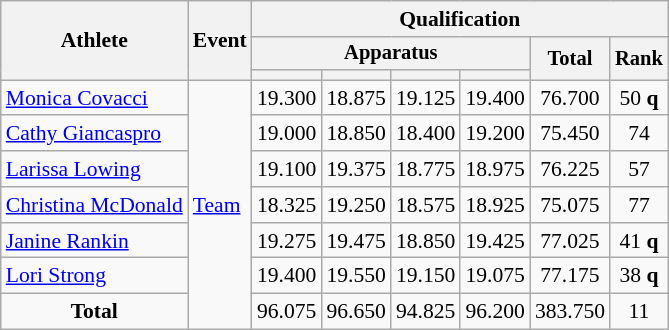<table class="wikitable" style="font-size:90%">
<tr>
<th rowspan=3>Athlete</th>
<th rowspan=3>Event</th>
<th colspan=6>Qualification</th>
</tr>
<tr style="font-size:95%">
<th colspan=4>Apparatus</th>
<th rowspan=2>Total</th>
<th rowspan=2>Rank</th>
</tr>
<tr style="font-size:95%">
<th></th>
<th></th>
<th></th>
<th></th>
</tr>
<tr align=center>
<td align=left><a href='#'>Monica Covacci</a></td>
<td align=left rowspan=7><a href='#'>Team</a></td>
<td>19.300</td>
<td>18.875</td>
<td>19.125</td>
<td>19.400</td>
<td>76.700</td>
<td>50 <strong>q</strong></td>
</tr>
<tr align=center>
<td align=left><a href='#'>Cathy Giancaspro</a></td>
<td>19.000</td>
<td>18.850</td>
<td>18.400</td>
<td>19.200</td>
<td>75.450</td>
<td>74</td>
</tr>
<tr align=center>
<td align=left><a href='#'>Larissa Lowing</a></td>
<td>19.100</td>
<td>19.375</td>
<td>18.775</td>
<td>18.975</td>
<td>76.225</td>
<td>57</td>
</tr>
<tr align=center>
<td align=left><a href='#'>Christina McDonald</a></td>
<td>18.325</td>
<td>19.250</td>
<td>18.575</td>
<td>18.925</td>
<td>75.075</td>
<td>77</td>
</tr>
<tr align=center>
<td align=left><a href='#'>Janine Rankin</a></td>
<td>19.275</td>
<td>19.475</td>
<td>18.850</td>
<td>19.425</td>
<td>77.025</td>
<td>41 <strong>q</strong></td>
</tr>
<tr align=center>
<td align=left><a href='#'>Lori Strong</a></td>
<td>19.400</td>
<td>19.550</td>
<td>19.150</td>
<td>19.075</td>
<td>77.175</td>
<td>38 <strong>q</strong></td>
</tr>
<tr align=center>
<td><strong>Total</strong></td>
<td>96.075</td>
<td>96.650</td>
<td>94.825</td>
<td>96.200</td>
<td>383.750</td>
<td>11</td>
</tr>
</table>
